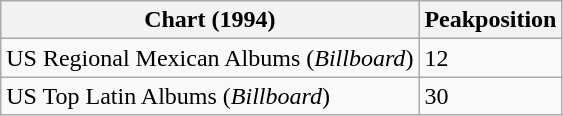<table class="wikitable">
<tr>
<th>Chart (1994)</th>
<th>Peakposition</th>
</tr>
<tr>
<td>US Regional Mexican Albums (<em>Billboard</em>)</td>
<td>12</td>
</tr>
<tr>
<td>US Top Latin Albums (<em>Billboard</em>)</td>
<td>30</td>
</tr>
</table>
